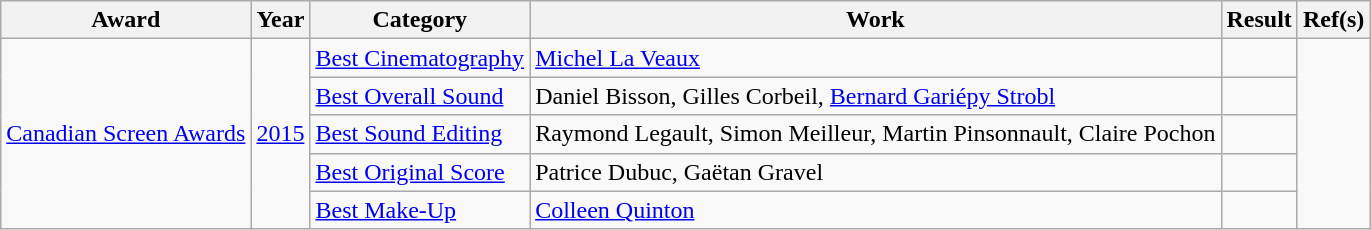<table class="wikitable plainrowheaders sortable">
<tr>
<th>Award</th>
<th>Year</th>
<th>Category</th>
<th>Work</th>
<th>Result</th>
<th>Ref(s)</th>
</tr>
<tr>
<td rowspan=5><a href='#'>Canadian Screen Awards</a></td>
<td rowspan=5><a href='#'>2015</a></td>
<td><a href='#'>Best Cinematography</a></td>
<td><a href='#'>Michel La Veaux</a></td>
<td></td>
<td rowspan=5></td>
</tr>
<tr>
<td><a href='#'>Best Overall Sound</a></td>
<td>Daniel Bisson, Gilles Corbeil, <a href='#'>Bernard Gariépy Strobl</a></td>
<td></td>
</tr>
<tr>
<td><a href='#'>Best Sound Editing</a></td>
<td>Raymond Legault, Simon Meilleur, Martin Pinsonnault, Claire Pochon</td>
<td></td>
</tr>
<tr>
<td><a href='#'>Best Original Score</a></td>
<td>Patrice Dubuc, Gaëtan Gravel</td>
<td></td>
</tr>
<tr>
<td><a href='#'>Best Make-Up</a></td>
<td><a href='#'>Colleen Quinton</a></td>
<td></td>
</tr>
</table>
